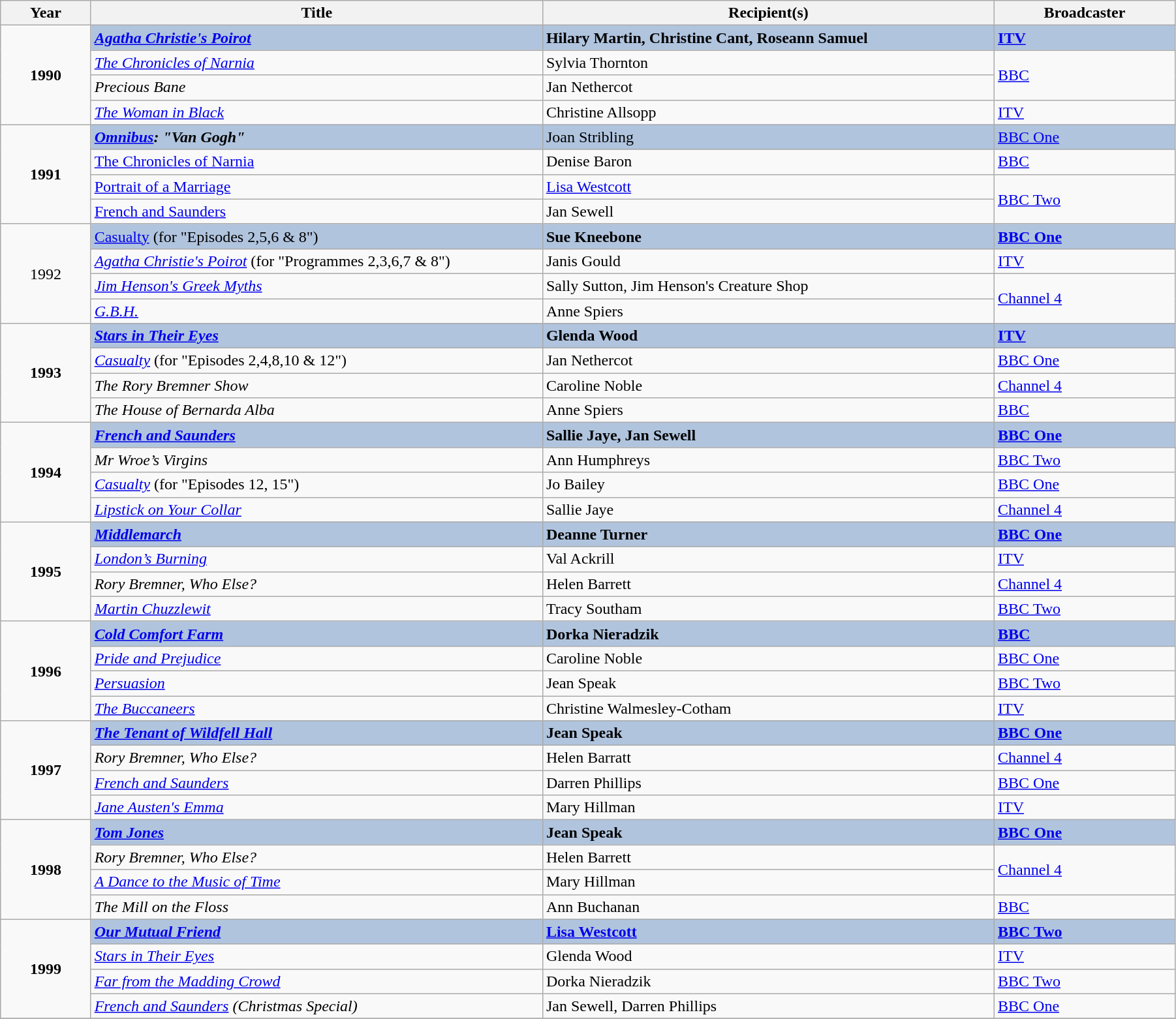<table class="wikitable" width="95%">
<tr>
<th width=5%>Year</th>
<th width=25%>Title</th>
<th width=25%><strong>Recipient(s)</strong></th>
<th width=10%><strong>Broadcaster</strong></th>
</tr>
<tr>
<td rowspan="4" style="text-align:center;"><strong>1990</strong></td>
<td style="background:#B0C4DE;"><strong><em><a href='#'>Agatha Christie's Poirot</a></em></strong></td>
<td style="background:#B0C4DE;"><strong>Hilary Martin, Christine Cant, Roseann Samuel</strong></td>
<td style="background:#B0C4DE;"><strong><a href='#'>ITV</a></strong></td>
</tr>
<tr>
<td><em><a href='#'>The Chronicles of Narnia</a></em></td>
<td>Sylvia Thornton</td>
<td rowspan="2"><a href='#'>BBC</a></td>
</tr>
<tr>
<td><em>Precious Bane</em></td>
<td>Jan Nethercot</td>
</tr>
<tr>
<td><em><a href='#'>The Woman in Black</a></em></td>
<td>Christine Allsopp</td>
<td><a href='#'>ITV</a></td>
</tr>
<tr>
<td rowspan="4" style="text-align:center;"><strong>1991</strong></td>
<td style="background:#B0C4DE;"><strong><em><a href='#'>Omnibus</a><em>: "Van Gogh"<strong></td>
<td style="background:#B0C4DE;"></strong>Joan Stribling<strong></td>
<td style="background:#B0C4DE;"></strong><a href='#'>BBC One</a><strong></td>
</tr>
<tr>
<td></em><a href='#'>The Chronicles of Narnia</a><em></td>
<td>Denise Baron</td>
<td><a href='#'>BBC</a></td>
</tr>
<tr>
<td></em><a href='#'>Portrait of a Marriage</a><em></td>
<td><a href='#'>Lisa Westcott</a></td>
<td rowspan="2"><a href='#'>BBC Two</a></td>
</tr>
<tr>
<td></em><a href='#'>French and Saunders</a><em></td>
<td>Jan Sewell</td>
</tr>
<tr>
<td rowspan="4" style="text-align:center;"></strong>1992<strong></td>
<td style="background:#B0C4DE;"></em></strong><a href='#'>Casualty</a></em> (for "Episodes 2,5,6 & 8")</strong></td>
<td style="background:#B0C4DE;"><strong>Sue Kneebone</strong></td>
<td style="background:#B0C4DE;"><strong><a href='#'>BBC One</a></strong></td>
</tr>
<tr>
<td><em><a href='#'>Agatha Christie's Poirot</a></em> (for "Programmes 2,3,6,7 & 8")</td>
<td>Janis Gould</td>
<td><a href='#'>ITV</a></td>
</tr>
<tr>
<td><em><a href='#'>Jim Henson's Greek Myths</a></em></td>
<td>Sally Sutton, Jim Henson's Creature Shop</td>
<td rowspan="2"><a href='#'>Channel 4</a></td>
</tr>
<tr>
<td><em><a href='#'>G.B.H.</a></em></td>
<td>Anne Spiers</td>
</tr>
<tr>
<td rowspan="4" style="text-align:center;"><strong>1993</strong></td>
<td style="background:#B0C4DE;"><strong><em><a href='#'>Stars in Their Eyes</a></em></strong></td>
<td style="background:#B0C4DE;"><strong>Glenda Wood</strong></td>
<td style="background:#B0C4DE;"><strong><a href='#'>ITV</a></strong></td>
</tr>
<tr>
<td><em><a href='#'>Casualty</a></em> (for "Episodes 2,4,8,10 & 12")</td>
<td>Jan Nethercot</td>
<td><a href='#'>BBC One</a></td>
</tr>
<tr>
<td><em>The Rory Bremner Show</em></td>
<td>Caroline Noble</td>
<td><a href='#'>Channel 4</a></td>
</tr>
<tr>
<td><em>The House of Bernarda Alba</em></td>
<td>Anne Spiers</td>
<td><a href='#'>BBC</a></td>
</tr>
<tr>
<td rowspan="4" style="text-align:center;"><strong>1994</strong></td>
<td style="background:#B0C4DE;"><strong><em><a href='#'>French and Saunders</a></em></strong></td>
<td style="background:#B0C4DE;"><strong>Sallie Jaye, Jan Sewell</strong></td>
<td style="background:#B0C4DE;"><strong><a href='#'>BBC One</a></strong></td>
</tr>
<tr>
<td><em>Mr Wroe’s Virgins</em></td>
<td>Ann Humphreys</td>
<td><a href='#'>BBC Two</a></td>
</tr>
<tr>
<td><em><a href='#'>Casualty</a></em> (for "Episodes 12, 15")</td>
<td>Jo Bailey</td>
<td><a href='#'>BBC One</a></td>
</tr>
<tr>
<td><em><a href='#'>Lipstick on Your Collar</a></em></td>
<td>Sallie Jaye</td>
<td><a href='#'>Channel 4</a></td>
</tr>
<tr>
<td rowspan="4" style="text-align:center;"><strong>1995</strong></td>
<td style="background:#B0C4DE;"><strong><em><a href='#'>Middlemarch</a></em></strong></td>
<td style="background:#B0C4DE;"><strong>Deanne Turner</strong></td>
<td style="background:#B0C4DE;"><strong><a href='#'>BBC One</a></strong></td>
</tr>
<tr>
<td><em><a href='#'>London’s Burning</a></em></td>
<td>Val Ackrill</td>
<td><a href='#'>ITV</a></td>
</tr>
<tr>
<td><em>Rory Bremner, Who Else?</em></td>
<td>Helen Barrett</td>
<td><a href='#'>Channel 4</a></td>
</tr>
<tr>
<td><em><a href='#'>Martin Chuzzlewit</a></em></td>
<td>Tracy Southam</td>
<td><a href='#'>BBC Two</a></td>
</tr>
<tr>
<td rowspan="4" style="text-align:center;"><strong>1996</strong></td>
<td style="background:#B0C4DE;"><strong><em><a href='#'>Cold Comfort Farm</a></em></strong></td>
<td style="background:#B0C4DE;"><strong>Dorka Nieradzik</strong></td>
<td style="background:#B0C4DE;"><strong><a href='#'>BBC</a></strong></td>
</tr>
<tr>
<td><em><a href='#'>Pride and Prejudice</a></em></td>
<td>Caroline Noble</td>
<td><a href='#'>BBC One</a></td>
</tr>
<tr>
<td><em><a href='#'>Persuasion</a></em></td>
<td>Jean Speak</td>
<td><a href='#'>BBC Two</a></td>
</tr>
<tr>
<td><em><a href='#'>The Buccaneers</a></em></td>
<td>Christine Walmesley-Cotham</td>
<td><a href='#'>ITV</a></td>
</tr>
<tr>
<td rowspan="4" style="text-align:center;"><strong>1997</strong></td>
<td style="background:#B0C4DE;"><strong><em><a href='#'>The Tenant of Wildfell Hall</a></em></strong></td>
<td style="background:#B0C4DE;"><strong>Jean Speak</strong></td>
<td style="background:#B0C4DE;"><strong><a href='#'>BBC One</a></strong></td>
</tr>
<tr>
<td><em>Rory Bremner, Who Else?</em></td>
<td>Helen Barratt</td>
<td><a href='#'>Channel 4</a></td>
</tr>
<tr>
<td><em><a href='#'>French and Saunders</a></em></td>
<td>Darren Phillips</td>
<td><a href='#'>BBC One</a></td>
</tr>
<tr>
<td><em><a href='#'>Jane Austen's Emma</a></em></td>
<td>Mary Hillman</td>
<td><a href='#'>ITV</a></td>
</tr>
<tr>
<td rowspan="4" style="text-align:center;"><strong>1998</strong></td>
<td style="background:#B0C4DE;"><strong><em><a href='#'>Tom Jones</a></em></strong></td>
<td style="background:#B0C4DE;"><strong>Jean Speak</strong></td>
<td style="background:#B0C4DE;"><strong><a href='#'>BBC One</a></strong></td>
</tr>
<tr>
<td><em>Rory Bremner, Who Else?</em></td>
<td>Helen Barrett</td>
<td rowspan="2"><a href='#'>Channel 4</a></td>
</tr>
<tr>
<td><em><a href='#'>A Dance to the Music of Time</a></em></td>
<td>Mary Hillman</td>
</tr>
<tr>
<td><em>The Mill on the Floss</em></td>
<td>Ann Buchanan</td>
<td><a href='#'>BBC</a></td>
</tr>
<tr>
<td rowspan="4" style="text-align:center;"><strong>1999</strong></td>
<td style="background:#B0C4DE;"><strong><em><a href='#'>Our Mutual Friend</a></em></strong></td>
<td style="background:#B0C4DE;"><strong><a href='#'>Lisa Westcott</a></strong></td>
<td style="background:#B0C4DE;"><strong><a href='#'>BBC Two</a></strong></td>
</tr>
<tr>
<td><em><a href='#'>Stars in Their Eyes</a></em></td>
<td>Glenda Wood</td>
<td><a href='#'>ITV</a></td>
</tr>
<tr>
<td><em><a href='#'>Far from the Madding Crowd</a></em></td>
<td>Dorka Nieradzik</td>
<td><a href='#'>BBC Two</a></td>
</tr>
<tr>
<td><em><a href='#'>French and Saunders</a> (Christmas Special)</em></td>
<td>Jan Sewell, Darren Phillips</td>
<td><a href='#'>BBC One</a></td>
</tr>
<tr>
</tr>
</table>
